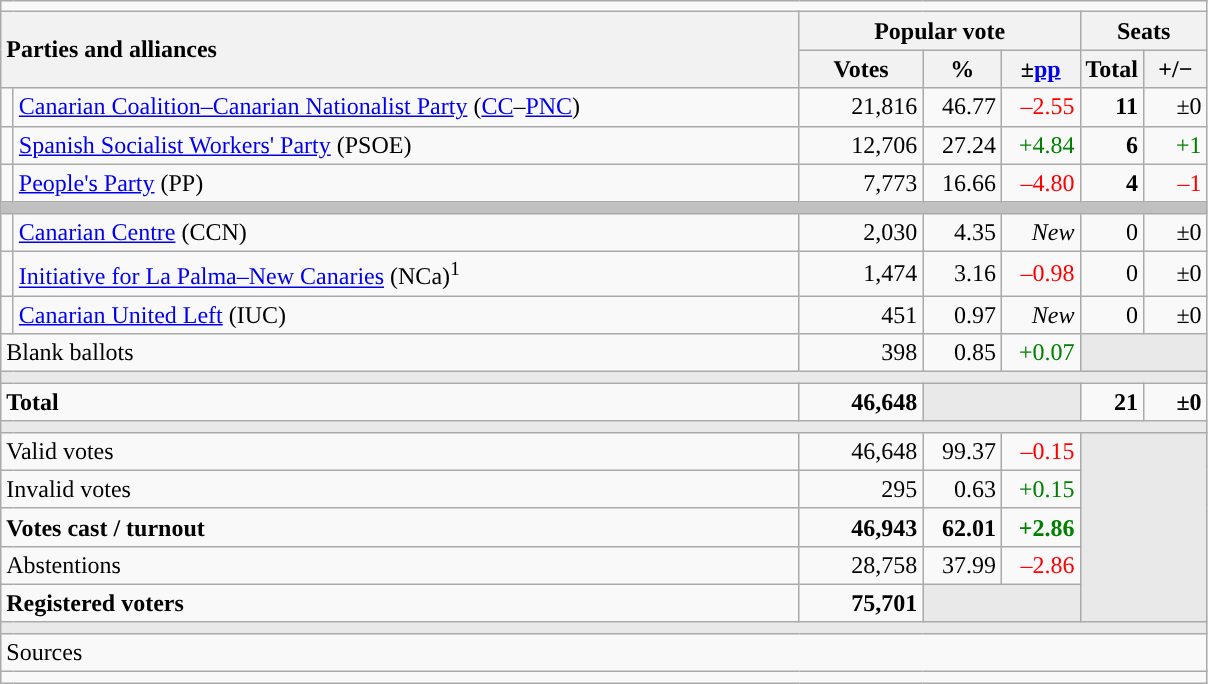<table class="wikitable" style="text-align:right;">
<tr>
<td colspan="7"></td>
</tr>
<tr>
<th style="text-align:left;" rowspan="2" colspan="2" width="525">Parties and alliances</th>
<th colspan="3">Popular vote</th>
<th colspan="2">Seats</th>
</tr>
<tr>
<th width="75">Votes</th>
<th width="45">%</th>
<th width="45">±<a href='#'>pp</a></th>
<th width="35">Total</th>
<th width="35">+/−</th>
</tr>
<tr>
<td width="1" style="color:inherit;background:"></td>
<td align="left"><a href='#'>Canarian Coalition–Canarian Nationalist Party</a> (<a href='#'>CC</a>–<a href='#'>PNC</a>)</td>
<td>21,816</td>
<td>46.77</td>
<td style="color:red;">–2.55</td>
<td><strong>11</strong></td>
<td>±0</td>
</tr>
<tr>
<td style="color:inherit;background:"></td>
<td align="left"><a href='#'>Spanish Socialist Workers' Party</a> (PSOE)</td>
<td>12,706</td>
<td>27.24</td>
<td style="color:green;">+4.84</td>
<td><strong>6</strong></td>
<td style="color:green;">+1</td>
</tr>
<tr>
<td style="color:inherit;background:"></td>
<td align="left"><a href='#'>People's Party</a> (PP)</td>
<td>7,773</td>
<td>16.66</td>
<td style="color:red;">–4.80</td>
<td><strong>4</strong></td>
<td style="color:red;">–1</td>
</tr>
<tr>
<td colspan="7" bgcolor="#C0C0C0"></td>
</tr>
<tr>
<td style="color:inherit;background:"></td>
<td align="left"><a href='#'>Canarian Centre</a> (CCN)</td>
<td>2,030</td>
<td>4.35</td>
<td><em>New</em></td>
<td>0</td>
<td>±0</td>
</tr>
<tr>
<td style="color:inherit;background:"></td>
<td align="left"><a href='#'>Initiative for La Palma–New Canaries</a> (NCa)<sup>1</sup></td>
<td>1,474</td>
<td>3.16</td>
<td style="color:red;">–0.98</td>
<td>0</td>
<td>±0</td>
</tr>
<tr>
<td style="color:inherit;background:"></td>
<td align="left"><a href='#'>Canarian United Left</a> (IUC)</td>
<td>451</td>
<td>0.97</td>
<td><em>New</em></td>
<td>0</td>
<td>±0</td>
</tr>
<tr>
<td align="left" colspan="2">Blank ballots</td>
<td>398</td>
<td>0.85</td>
<td style="color:green;">+0.07</td>
<td bgcolor="#E9E9E9" colspan="2"></td>
</tr>
<tr>
<td colspan="7" bgcolor="#E9E9E9"></td>
</tr>
<tr style="font-weight:bold;">
<td align="left" colspan="2">Total</td>
<td>46,648</td>
<td bgcolor="#E9E9E9" colspan="2"></td>
<td>21</td>
<td>±0</td>
</tr>
<tr>
<td colspan="7" bgcolor="#E9E9E9"></td>
</tr>
<tr>
<td align="left" colspan="2">Valid votes</td>
<td>46,648</td>
<td>99.37</td>
<td style="color:red;">–0.15</td>
<td bgcolor="#E9E9E9" colspan="2" rowspan="5"></td>
</tr>
<tr>
<td align="left" colspan="2">Invalid votes</td>
<td>295</td>
<td>0.63</td>
<td style="color:green;">+0.15</td>
</tr>
<tr style="font-weight:bold;">
<td align="left" colspan="2">Votes cast / turnout</td>
<td>46,943</td>
<td>62.01</td>
<td style="color:green;">+2.86</td>
</tr>
<tr>
<td align="left" colspan="2">Abstentions</td>
<td>28,758</td>
<td>37.99</td>
<td style="color:red;">–2.86</td>
</tr>
<tr style="font-weight:bold;">
<td align="left" colspan="2">Registered voters</td>
<td>75,701</td>
<td bgcolor="#E9E9E9" colspan="2"></td>
</tr>
<tr>
<td colspan="7" bgcolor="#E9E9E9"></td>
</tr>
<tr>
<td align="left" colspan="7">Sources</td>
</tr>
<tr>
<td colspan="7" style="text-align:left; max-width:790px;"></td>
</tr>
</table>
